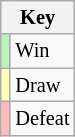<table class="wikitable" style="font-size: 85%">
<tr>
<th colspan=2>Key</th>
</tr>
<tr>
<td bgcolor=#BBF3BB></td>
<td>Win</td>
</tr>
<tr>
<td bgcolor=#FFFFBB></td>
<td>Draw</td>
</tr>
<tr>
<td bgcolor=#FFBBBB></td>
<td>Defeat</td>
</tr>
</table>
